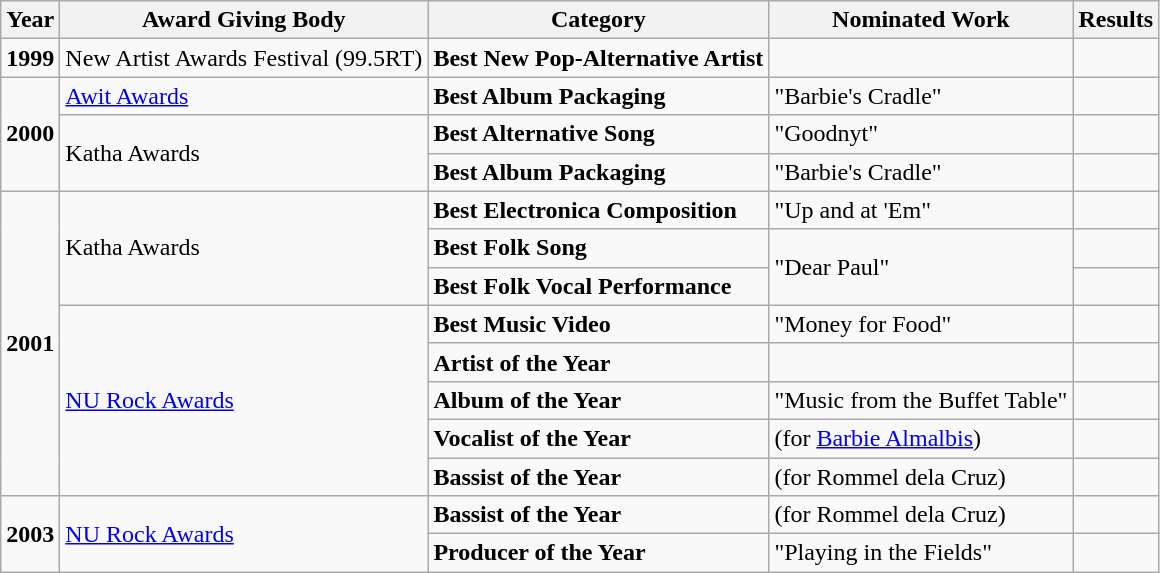<table class="wikitable">
<tr>
<th>Year</th>
<th>Award Giving Body</th>
<th>Category</th>
<th>Nominated Work</th>
<th>Results</th>
</tr>
<tr>
<td><strong>1999</strong></td>
<td>New Artist Awards Festival (99.5RT)</td>
<td><strong>Best New Pop-Alternative Artist</strong></td>
<td></td>
<td></td>
</tr>
<tr>
<td rowspan=3><strong>2000</strong></td>
<td><a href='#'>Awit Awards</a></td>
<td><strong>Best Album Packaging</strong></td>
<td>"Barbie's Cradle"</td>
<td></td>
</tr>
<tr>
<td rowspan=2>Katha Awards</td>
<td><strong>Best Alternative Song</strong></td>
<td>"Goodnyt"</td>
<td></td>
</tr>
<tr>
<td><strong>Best Album Packaging</strong></td>
<td>"Barbie's Cradle"</td>
<td></td>
</tr>
<tr>
<td rowspan=8><strong>2001</strong></td>
<td rowspan=3>Katha Awards</td>
<td><strong>Best Electronica Composition</strong></td>
<td>"Up and at 'Em"</td>
<td></td>
</tr>
<tr>
<td><strong>Best Folk Song</strong></td>
<td rowspan=2>"Dear Paul"</td>
<td></td>
</tr>
<tr>
<td><strong>Best Folk Vocal Performance</strong></td>
<td></td>
</tr>
<tr>
<td rowspan=5><a href='#'>NU Rock Awards</a></td>
<td><strong>Best Music Video</strong></td>
<td>"Money for Food"</td>
<td></td>
</tr>
<tr>
<td><strong>Artist of the Year</strong></td>
<td></td>
<td></td>
</tr>
<tr>
<td><strong>Album of the Year</strong></td>
<td>"Music from the Buffet Table"</td>
<td></td>
</tr>
<tr>
<td><strong>Vocalist of the Year</strong></td>
<td>(for <a href='#'>Barbie Almalbis</a>)</td>
<td></td>
</tr>
<tr>
<td><strong>Bassist of the Year</strong></td>
<td>(for Rommel dela Cruz)</td>
<td></td>
</tr>
<tr>
<td rowspan=2><strong>2003</strong></td>
<td rowspan=2><a href='#'>NU Rock Awards</a></td>
<td><strong>Bassist of the Year</strong></td>
<td>(for Rommel dela Cruz)</td>
<td></td>
</tr>
<tr>
<td><strong>Producer of the Year</strong></td>
<td>"Playing in the Fields"</td>
<td></td>
</tr>
</table>
